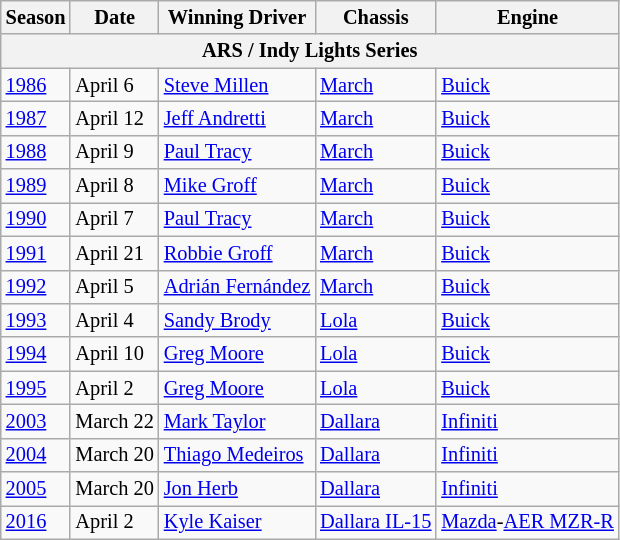<table class="wikitable" style="font-size: 85%;">
<tr>
<th>Season</th>
<th>Date</th>
<th>Winning Driver</th>
<th>Chassis</th>
<th>Engine</th>
</tr>
<tr>
<th colspan="5">ARS / Indy Lights Series</th>
</tr>
<tr>
<td><a href='#'>1986</a></td>
<td>April 6</td>
<td> <a href='#'>Steve Millen</a></td>
<td><a href='#'>March</a></td>
<td><a href='#'>Buick</a></td>
</tr>
<tr>
<td><a href='#'>1987</a></td>
<td>April 12</td>
<td> <a href='#'>Jeff Andretti</a></td>
<td><a href='#'>March</a></td>
<td><a href='#'>Buick</a></td>
</tr>
<tr>
<td><a href='#'>1988</a></td>
<td>April 9</td>
<td> <a href='#'>Paul Tracy</a></td>
<td><a href='#'>March</a></td>
<td><a href='#'>Buick</a></td>
</tr>
<tr>
<td><a href='#'>1989</a></td>
<td>April 8</td>
<td> <a href='#'>Mike Groff</a></td>
<td><a href='#'>March</a></td>
<td><a href='#'>Buick</a></td>
</tr>
<tr>
<td><a href='#'>1990</a></td>
<td>April 7</td>
<td> <a href='#'>Paul Tracy</a></td>
<td><a href='#'>March</a></td>
<td><a href='#'>Buick</a></td>
</tr>
<tr>
<td><a href='#'>1991</a></td>
<td>April 21</td>
<td> <a href='#'>Robbie Groff</a></td>
<td><a href='#'>March</a></td>
<td><a href='#'>Buick</a></td>
</tr>
<tr>
<td><a href='#'>1992</a></td>
<td>April 5</td>
<td> <a href='#'>Adrián Fernández</a></td>
<td><a href='#'>March</a></td>
<td><a href='#'>Buick</a></td>
</tr>
<tr>
<td><a href='#'>1993</a></td>
<td>April 4</td>
<td> <a href='#'>Sandy Brody</a></td>
<td><a href='#'>Lola</a></td>
<td><a href='#'>Buick</a></td>
</tr>
<tr>
<td><a href='#'>1994</a></td>
<td>April 10</td>
<td> <a href='#'>Greg Moore</a></td>
<td><a href='#'>Lola</a></td>
<td><a href='#'>Buick</a></td>
</tr>
<tr>
<td><a href='#'>1995</a></td>
<td>April 2</td>
<td> <a href='#'>Greg Moore</a></td>
<td><a href='#'>Lola</a></td>
<td><a href='#'>Buick</a></td>
</tr>
<tr>
<td><a href='#'>2003</a></td>
<td>March 22</td>
<td> <a href='#'>Mark Taylor</a></td>
<td><a href='#'>Dallara</a></td>
<td><a href='#'>Infiniti</a></td>
</tr>
<tr>
<td><a href='#'>2004</a></td>
<td>March 20</td>
<td> <a href='#'>Thiago Medeiros</a></td>
<td><a href='#'>Dallara</a></td>
<td><a href='#'>Infiniti</a></td>
</tr>
<tr>
<td><a href='#'>2005</a></td>
<td>March 20</td>
<td> <a href='#'>Jon Herb</a></td>
<td><a href='#'>Dallara</a></td>
<td><a href='#'>Infiniti</a></td>
</tr>
<tr>
<td><a href='#'>2016</a></td>
<td>April 2</td>
<td> <a href='#'>Kyle Kaiser</a></td>
<td><a href='#'>Dallara IL-15</a></td>
<td><a href='#'>Mazda</a>-<a href='#'>AER MZR-R</a></td>
</tr>
</table>
